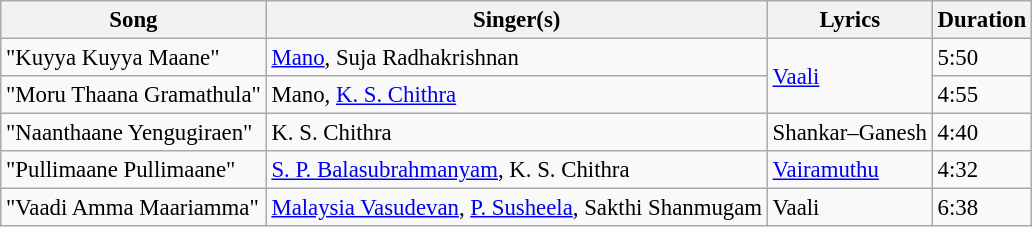<table class="wikitable" style="font-size:95%;">
<tr>
<th>Song</th>
<th>Singer(s)</th>
<th>Lyrics</th>
<th>Duration</th>
</tr>
<tr>
<td>"Kuyya Kuyya Maane"</td>
<td><a href='#'>Mano</a>, Suja Radhakrishnan</td>
<td rowspan=2><a href='#'>Vaali</a></td>
<td>5:50</td>
</tr>
<tr>
<td>"Moru Thaana Gramathula"</td>
<td>Mano, <a href='#'>K. S. Chithra</a></td>
<td>4:55</td>
</tr>
<tr>
<td>"Naanthaane Yengugiraen"</td>
<td>K. S. Chithra</td>
<td>Shankar–Ganesh</td>
<td>4:40</td>
</tr>
<tr>
<td>"Pullimaane Pullimaane"</td>
<td><a href='#'>S. P. Balasubrahmanyam</a>, K. S. Chithra</td>
<td><a href='#'>Vairamuthu</a></td>
<td>4:32</td>
</tr>
<tr>
<td>"Vaadi Amma Maariamma"</td>
<td><a href='#'>Malaysia Vasudevan</a>, <a href='#'>P. Susheela</a>, Sakthi Shanmugam</td>
<td>Vaali</td>
<td>6:38</td>
</tr>
</table>
